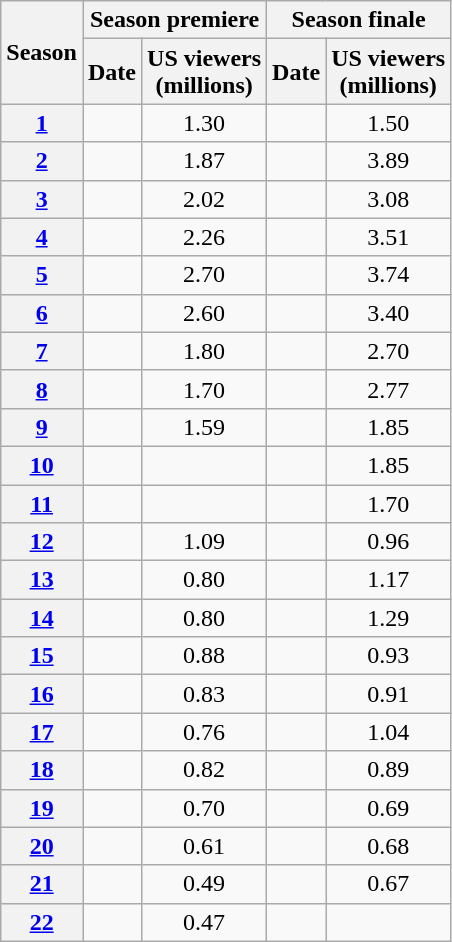<table class="wikitable plainrowheaders" style="text-align:center">
<tr>
<th scope="col" rowspan="2">Season</th>
<th scope="colgroup" colspan="2">Season premiere</th>
<th scope="colgroup" colspan="2">Season finale</th>
</tr>
<tr>
<th scope="col">Date</th>
<th scope="col">US viewers<br>(millions)</th>
<th scope="col">Date</th>
<th scope="col">US viewers<br>(millions)</th>
</tr>
<tr>
<th scope="row" style="text-align:center;"><strong><a href='#'>1</a></strong></th>
<td style="text-align:left;"></td>
<td>1.30</td>
<td style="text-align:left;"></td>
<td>1.50</td>
</tr>
<tr>
<th scope="row" style="text-align:center;"><strong><a href='#'>2</a></strong></th>
<td style="text-align:left;"></td>
<td>1.87</td>
<td style="text-align:left;"></td>
<td>3.89</td>
</tr>
<tr>
<th scope="row" style="text-align:center;"><strong><a href='#'>3</a></strong></th>
<td style="text-align:left;"></td>
<td>2.02</td>
<td style="text-align:left;"></td>
<td>3.08</td>
</tr>
<tr>
<th scope="row" style="text-align:center;"><strong><a href='#'>4</a></strong></th>
<td style="text-align:left;"></td>
<td>2.26</td>
<td style="text-align:left;"></td>
<td>3.51</td>
</tr>
<tr>
<th scope="row" style="text-align:center;"><strong><a href='#'>5</a></strong></th>
<td style="text-align:left;"></td>
<td>2.70</td>
<td style="text-align:left;"></td>
<td>3.74</td>
</tr>
<tr>
<th scope="row" style="text-align:center;"><strong><a href='#'>6</a></strong></th>
<td style="text-align:left;"></td>
<td>2.60</td>
<td style="text-align:left;"></td>
<td>3.40</td>
</tr>
<tr>
<th scope="row" style="text-align:center;"><strong><a href='#'>7</a></strong></th>
<td style="text-align:left;"></td>
<td>1.80</td>
<td style="text-align:left;"></td>
<td>2.70</td>
</tr>
<tr>
<th scope="row" style="text-align:center;"><strong><a href='#'>8</a></strong></th>
<td style="text-align:left;"></td>
<td>1.70</td>
<td style="text-align:left;"></td>
<td>2.77</td>
</tr>
<tr>
<th scope="row" style="text-align:center;"><strong><a href='#'>9</a></strong></th>
<td style="text-align:left;"></td>
<td>1.59</td>
<td style="text-align:left;"></td>
<td>1.85</td>
</tr>
<tr>
<th scope="row" style="text-align:center;"><strong><a href='#'>10</a></strong></th>
<td style="text-align:left;"></td>
<td></td>
<td style="text-align:left;"></td>
<td>1.85</td>
</tr>
<tr>
<th scope="row" style="text-align:center;"><strong><a href='#'>11</a></strong></th>
<td style="text-align:left;"></td>
<td></td>
<td style="text-align:left;"></td>
<td>1.70</td>
</tr>
<tr>
<th scope="row" style="text-align:center;"><strong><a href='#'>12</a></strong></th>
<td style="text-align:left;"></td>
<td>1.09</td>
<td style="text-align:left;"></td>
<td>0.96</td>
</tr>
<tr>
<th scope="row" style="text-align:center;"><strong><a href='#'>13</a></strong></th>
<td style="text-align:left;"></td>
<td>0.80</td>
<td style="text-align:left;"></td>
<td>1.17</td>
</tr>
<tr>
<th scope="row" style="text-align:center;"><strong><a href='#'>14</a></strong></th>
<td style="text-align:left;"></td>
<td>0.80</td>
<td style="text-align:left;"></td>
<td>1.29</td>
</tr>
<tr>
<th scope="row" style="text-align:center;"><strong><a href='#'>15</a></strong></th>
<td style="text-align:left;"></td>
<td>0.88</td>
<td style="text-align:left;"></td>
<td>0.93</td>
</tr>
<tr>
<th scope="row" style="text-align:center;"><strong><a href='#'>16</a></strong></th>
<td style="text-align:left;"></td>
<td>0.83</td>
<td style="text-align:left;"></td>
<td>0.91</td>
</tr>
<tr>
<th scope="row" style="text-align:center;"><strong><a href='#'>17</a></strong></th>
<td style="text-align:left;"></td>
<td>0.76</td>
<td style="text-align:left;"></td>
<td>1.04</td>
</tr>
<tr>
<th scope="row" style="text-align:center;"><strong><a href='#'>18</a></strong></th>
<td style="text-align:left;"></td>
<td>0.82</td>
<td style="text-align:left;"></td>
<td>0.89</td>
</tr>
<tr>
<th scope="row" style="text-align:center;"><strong><a href='#'>19</a></strong></th>
<td style="text-align:left;"></td>
<td>0.70</td>
<td style="text-align:left;"></td>
<td>0.69</td>
</tr>
<tr>
<th scope="row" style="text-align:center;"><strong><a href='#'>20</a></strong></th>
<td style="text-align:left;"></td>
<td>0.61</td>
<td style="text-align:left;"></td>
<td>0.68</td>
</tr>
<tr>
<th scope="row" style="text-align:center;"><strong><a href='#'>21</a></strong></th>
<td style="text-align:left;"></td>
<td>0.49</td>
<td style="text-align:left;"></td>
<td>0.67</td>
</tr>
<tr>
<th scope="row" style="text-align:center;"><strong><a href='#'>22</a></strong></th>
<td style="text-align:left;"></td>
<td>0.47</td>
<td style="text-align:left;"></td>
<td></td>
</tr>
</table>
